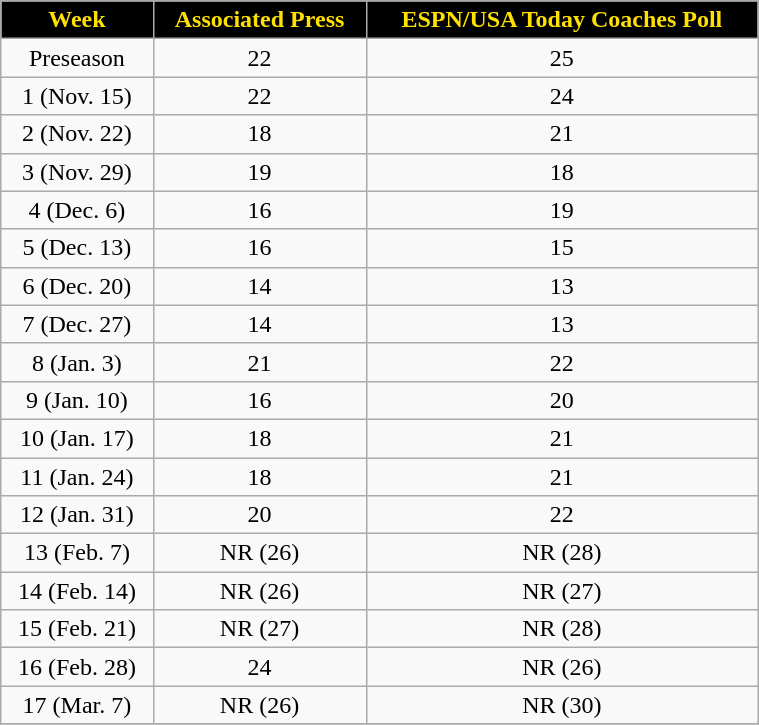<table class="wikitable" width="40%">
<tr align="center">
<th style=" background:black;color:#FFE100;">Week</th>
<th style=" background:black;color:#FFE100;">Associated Press</th>
<th style=" background:black;color:#FFE100;">ESPN/USA Today Coaches Poll</th>
</tr>
<tr align="center" bgcolor="">
<td>Preseason</td>
<td>22</td>
<td>25</td>
</tr>
<tr align="center" bgcolor="">
<td>1 (Nov. 15)</td>
<td>22</td>
<td>24</td>
</tr>
<tr align="center" bgcolor="">
<td>2 (Nov. 22)</td>
<td>18</td>
<td>21</td>
</tr>
<tr align="center" bgcolor="">
<td>3 (Nov. 29)</td>
<td>19</td>
<td>18</td>
</tr>
<tr align="center" bgcolor="">
<td>4 (Dec. 6)</td>
<td>16</td>
<td>19</td>
</tr>
<tr align="center" bgcolor="">
<td>5 (Dec. 13)</td>
<td>16</td>
<td>15</td>
</tr>
<tr align="center" bgcolor="">
<td>6 (Dec. 20)</td>
<td>14</td>
<td>13</td>
</tr>
<tr align="center" bgcolor="">
<td>7 (Dec. 27)</td>
<td>14</td>
<td>13</td>
</tr>
<tr align="center" bgcolor="">
<td>8 (Jan. 3)</td>
<td>21</td>
<td>22</td>
</tr>
<tr align="center" bgcolor="">
<td>9 (Jan. 10)</td>
<td>16</td>
<td>20</td>
</tr>
<tr align="center" bgcolor="">
<td>10 (Jan. 17)</td>
<td>18</td>
<td>21</td>
</tr>
<tr align="center" bgcolor="">
<td>11 (Jan. 24)</td>
<td>18</td>
<td>21</td>
</tr>
<tr align="center" bgcolor="">
<td>12 (Jan. 31)</td>
<td>20</td>
<td>22</td>
</tr>
<tr align="center" bgcolor="">
<td>13 (Feb. 7)</td>
<td>NR (26)</td>
<td>NR (28)</td>
</tr>
<tr align="center" bgcolor="">
<td>14 (Feb. 14)</td>
<td>NR (26)</td>
<td>NR (27)</td>
</tr>
<tr align="center" bgcolor="">
<td>15 (Feb. 21)</td>
<td>NR (27)</td>
<td>NR (28)</td>
</tr>
<tr align="center" bgcolor="">
<td>16 (Feb. 28)</td>
<td>24</td>
<td>NR (26)</td>
</tr>
<tr align="center" bgcolor="">
<td>17 (Mar. 7)</td>
<td>NR (26)</td>
<td>NR (30)</td>
</tr>
<tr align="center" bgcolor="">
</tr>
</table>
